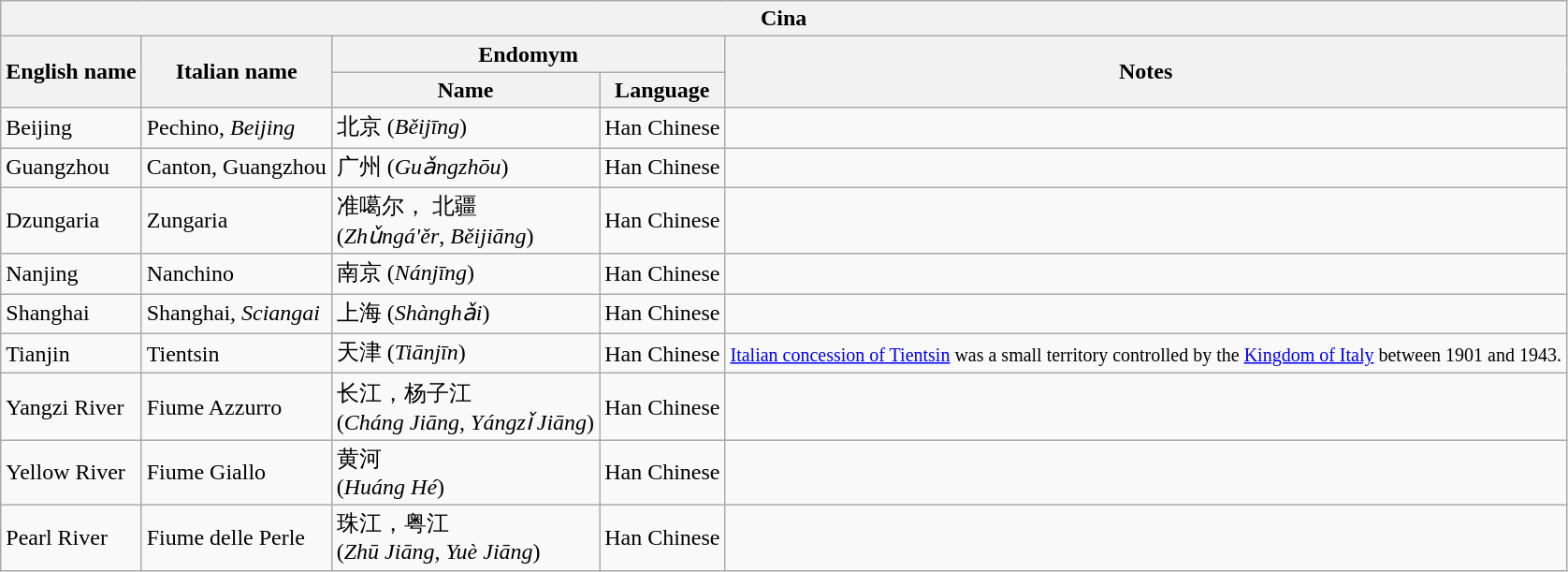<table class="wikitable sortable">
<tr>
<th colspan="5"> Cina</th>
</tr>
<tr>
<th rowspan="2">English name</th>
<th rowspan="2">Italian name</th>
<th colspan="2">Endomym</th>
<th rowspan="2">Notes</th>
</tr>
<tr>
<th>Name</th>
<th>Language</th>
</tr>
<tr>
<td>Beijing</td>
<td>Pechino, <em>Beijing</em></td>
<td>北京 (<em>Běijīng</em>)</td>
<td>Han Chinese</td>
<td></td>
</tr>
<tr>
<td>Guangzhou</td>
<td>Canton, Guangzhou</td>
<td>广州 (<em>Guǎngzhōu</em>)</td>
<td>Han Chinese</td>
<td></td>
</tr>
<tr>
<td>Dzungaria</td>
<td>Zungaria</td>
<td>准噶尔， 北疆<br>(<em>Zhǔngá'ěr</em>, <em>Běijiāng</em>)</td>
<td>Han Chinese</td>
<td></td>
</tr>
<tr>
<td>Nanjing</td>
<td>Nanchino</td>
<td>南京 (<em>Nánjīng</em>)</td>
<td>Han Chinese</td>
<td></td>
</tr>
<tr>
<td>Shanghai</td>
<td>Shanghai, <em>Sciangai</em></td>
<td>上海 (<em>Shànghǎi</em>)</td>
<td>Han Chinese</td>
<td></td>
</tr>
<tr>
<td>Tianjin</td>
<td>Tientsin</td>
<td>天津 (<em>Tiānjīn</em>)</td>
<td>Han Chinese</td>
<td><small><a href='#'>Italian concession of Tientsin</a> was a small territory controlled by the <a href='#'>Kingdom of Italy</a> between 1901 and 1943.</small></td>
</tr>
<tr>
<td>Yangzi River</td>
<td>Fiume Azzurro</td>
<td>长江，杨子江<br>(<em>Cháng Jiāng</em>, <em>Yángzǐ Jiāng</em>)</td>
<td>Han Chinese</td>
<td></td>
</tr>
<tr>
<td>Yellow River</td>
<td>Fiume Giallo</td>
<td>黄河<br>(<em>Huáng Hé</em>)</td>
<td>Han Chinese</td>
<td></td>
</tr>
<tr>
<td>Pearl River</td>
<td>Fiume delle Perle</td>
<td>珠江，粤江<br>(<em>Zhū Jiāng</em>, <em>Yuè Jiāng</em>)</td>
<td>Han Chinese</td>
<td></td>
</tr>
</table>
